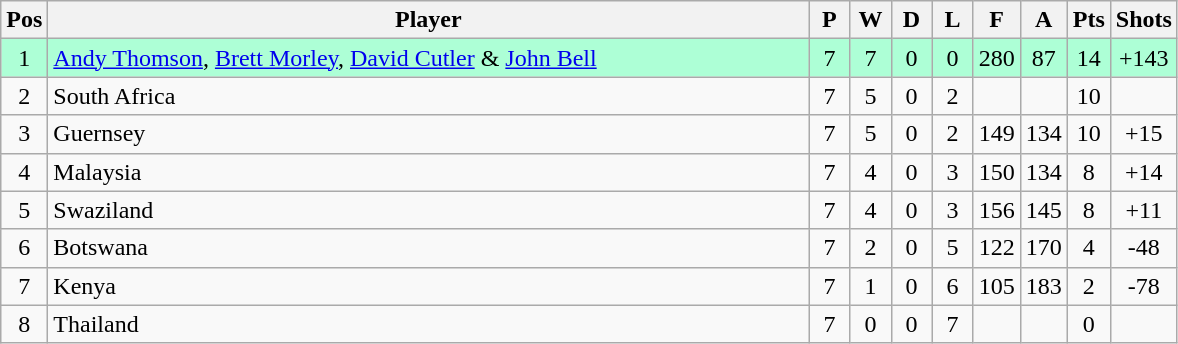<table class="wikitable" style="font-size: 100%">
<tr>
<th width=20>Pos</th>
<th width=500>Player</th>
<th width=20>P</th>
<th width=20>W</th>
<th width=20>D</th>
<th width=20>L</th>
<th width=20>F</th>
<th width=20>A</th>
<th width=20>Pts</th>
<th width=30>Shots</th>
</tr>
<tr align=center style="background: #ADFFD6;">
<td>1</td>
<td align="left"> <a href='#'>Andy Thomson</a>, <a href='#'>Brett Morley</a>, <a href='#'>David Cutler</a> & <a href='#'>John Bell</a></td>
<td>7</td>
<td>7</td>
<td>0</td>
<td>0</td>
<td>280</td>
<td>87</td>
<td>14</td>
<td>+143</td>
</tr>
<tr align=center>
<td>2</td>
<td align="left"> South Africa</td>
<td>7</td>
<td>5</td>
<td>0</td>
<td>2</td>
<td></td>
<td></td>
<td>10</td>
<td></td>
</tr>
<tr align=center>
<td>3</td>
<td align="left"> Guernsey</td>
<td>7</td>
<td>5</td>
<td>0</td>
<td>2</td>
<td>149</td>
<td>134</td>
<td>10</td>
<td>+15</td>
</tr>
<tr align=center>
<td>4</td>
<td align="left"> Malaysia</td>
<td>7</td>
<td>4</td>
<td>0</td>
<td>3</td>
<td>150</td>
<td>134</td>
<td>8</td>
<td>+14</td>
</tr>
<tr align=center>
<td>5</td>
<td align="left"> Swaziland</td>
<td>7</td>
<td>4</td>
<td>0</td>
<td>3</td>
<td>156</td>
<td>145</td>
<td>8</td>
<td>+11</td>
</tr>
<tr align=center>
<td>6</td>
<td align="left"> Botswana</td>
<td>7</td>
<td>2</td>
<td>0</td>
<td>5</td>
<td>122</td>
<td>170</td>
<td>4</td>
<td>-48</td>
</tr>
<tr align=center>
<td>7</td>
<td align="left"> Kenya</td>
<td>7</td>
<td>1</td>
<td>0</td>
<td>6</td>
<td>105</td>
<td>183</td>
<td>2</td>
<td>-78</td>
</tr>
<tr align=center>
<td>8</td>
<td align="left"> Thailand</td>
<td>7</td>
<td>0</td>
<td>0</td>
<td>7</td>
<td></td>
<td></td>
<td>0</td>
<td></td>
</tr>
</table>
